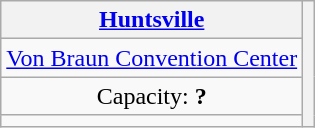<table class="wikitable" style="text-align:center">
<tr>
<th><a href='#'>Huntsville</a></th>
<th rowspan=4><div></div></th>
</tr>
<tr>
<td><a href='#'>Von Braun Convention Center</a></td>
</tr>
<tr>
<td>Capacity: <strong>?</strong></td>
</tr>
<tr>
<td></td>
</tr>
</table>
